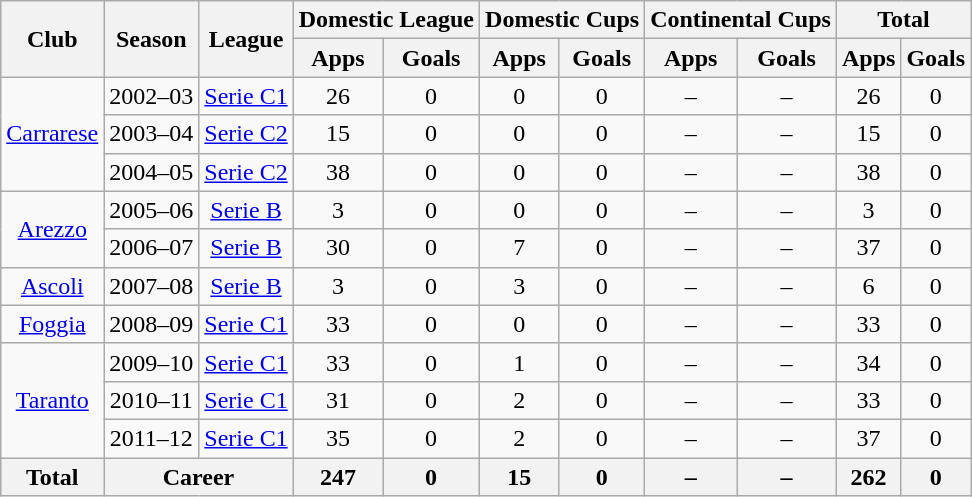<table class="wikitable" style="text-align: center;">
<tr>
<th rowspan="2">Club</th>
<th rowspan="2">Season</th>
<th rowspan="2">League</th>
<th colspan="2">Domestic League</th>
<th colspan="2">Domestic Cups</th>
<th colspan="2">Continental Cups</th>
<th colspan="2">Total</th>
</tr>
<tr>
<th>Apps</th>
<th>Goals</th>
<th>Apps</th>
<th>Goals</th>
<th>Apps</th>
<th>Goals</th>
<th>Apps</th>
<th>Goals</th>
</tr>
<tr>
<td rowspan="3" valign="center"><a href='#'>Carrarese</a></td>
<td>2002–03</td>
<td><a href='#'>Serie C1</a></td>
<td>26</td>
<td>0</td>
<td>0</td>
<td>0</td>
<td>–</td>
<td>–</td>
<td>26</td>
<td>0</td>
</tr>
<tr>
<td>2003–04</td>
<td><a href='#'>Serie C2</a></td>
<td>15</td>
<td>0</td>
<td>0</td>
<td>0</td>
<td>–</td>
<td>–</td>
<td>15</td>
<td>0</td>
</tr>
<tr>
<td>2004–05</td>
<td><a href='#'>Serie C2</a></td>
<td>38</td>
<td>0</td>
<td>0</td>
<td>0</td>
<td>–</td>
<td>–</td>
<td>38</td>
<td>0</td>
</tr>
<tr>
<td rowspan="2" valign="center"><a href='#'>Arezzo</a></td>
<td>2005–06</td>
<td><a href='#'>Serie B</a></td>
<td>3</td>
<td>0</td>
<td>0</td>
<td>0</td>
<td>–</td>
<td>–</td>
<td>3</td>
<td>0</td>
</tr>
<tr>
<td>2006–07</td>
<td><a href='#'>Serie B</a></td>
<td>30</td>
<td>0</td>
<td>7</td>
<td>0</td>
<td>–</td>
<td>–</td>
<td>37</td>
<td>0</td>
</tr>
<tr>
<td rowspan="1" valign="center"><a href='#'>Ascoli</a></td>
<td>2007–08</td>
<td><a href='#'>Serie B</a></td>
<td>3</td>
<td>0</td>
<td>3</td>
<td>0</td>
<td>–</td>
<td>–</td>
<td>6</td>
<td>0</td>
</tr>
<tr>
<td rowspan="1" valign="center"><a href='#'>Foggia</a></td>
<td>2008–09</td>
<td><a href='#'>Serie C1</a></td>
<td>33</td>
<td>0</td>
<td>0</td>
<td>0</td>
<td>–</td>
<td>–</td>
<td>33</td>
<td>0</td>
</tr>
<tr>
<td rowspan="3" valign="center"><a href='#'>Taranto</a></td>
<td>2009–10</td>
<td><a href='#'>Serie C1</a></td>
<td>33</td>
<td>0</td>
<td>1</td>
<td>0</td>
<td>–</td>
<td>–</td>
<td>34</td>
<td>0</td>
</tr>
<tr>
<td>2010–11</td>
<td><a href='#'>Serie C1</a></td>
<td>31</td>
<td>0</td>
<td>2</td>
<td>0</td>
<td>–</td>
<td>–</td>
<td>33</td>
<td>0</td>
</tr>
<tr>
<td>2011–12</td>
<td><a href='#'>Serie C1</a></td>
<td>35</td>
<td>0</td>
<td>2</td>
<td>0</td>
<td>–</td>
<td>–</td>
<td>37</td>
<td>0</td>
</tr>
<tr>
<th colspan="1">Total</th>
<th colspan="2">Career</th>
<th>247</th>
<th>0</th>
<th>15</th>
<th>0</th>
<th>–</th>
<th>–</th>
<th>262</th>
<th>0</th>
</tr>
</table>
